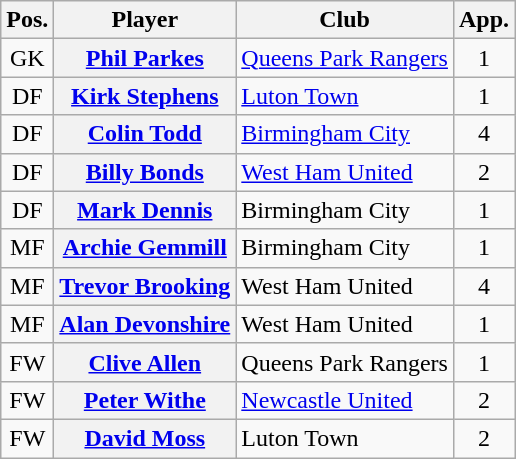<table class="wikitable plainrowheaders" style="text-align: left">
<tr>
<th scope=col>Pos.</th>
<th scope=col>Player</th>
<th scope=col>Club</th>
<th scope=col>App.</th>
</tr>
<tr>
<td style=text-align:center>GK</td>
<th scope=row><a href='#'>Phil Parkes</a></th>
<td><a href='#'>Queens Park Rangers</a></td>
<td style=text-align:center>1</td>
</tr>
<tr>
<td style=text-align:center>DF</td>
<th scope=row><a href='#'>Kirk Stephens</a></th>
<td><a href='#'>Luton Town</a></td>
<td style=text-align:center>1</td>
</tr>
<tr>
<td style=text-align:center>DF</td>
<th scope=row><a href='#'>Colin Todd</a></th>
<td><a href='#'>Birmingham City</a></td>
<td style=text-align:center>4</td>
</tr>
<tr>
<td style=text-align:center>DF</td>
<th scope=row><a href='#'>Billy Bonds</a></th>
<td><a href='#'>West Ham United</a></td>
<td style=text-align:center>2</td>
</tr>
<tr>
<td style=text-align:center>DF</td>
<th scope=row><a href='#'>Mark Dennis</a></th>
<td>Birmingham City</td>
<td style=text-align:center>1</td>
</tr>
<tr>
<td style=text-align:center>MF</td>
<th scope=row><a href='#'>Archie Gemmill</a></th>
<td>Birmingham City</td>
<td style=text-align:center>1</td>
</tr>
<tr>
<td style=text-align:center>MF</td>
<th scope=row><a href='#'>Trevor Brooking</a> </th>
<td>West Ham United</td>
<td style=text-align:center>4</td>
</tr>
<tr>
<td style=text-align:center>MF</td>
<th scope=row><a href='#'>Alan Devonshire</a></th>
<td>West Ham United</td>
<td style=text-align:center>1</td>
</tr>
<tr>
<td style=text-align:center>FW</td>
<th scope=row><a href='#'>Clive Allen</a></th>
<td>Queens Park Rangers</td>
<td style=text-align:center>1</td>
</tr>
<tr>
<td style=text-align:center>FW</td>
<th scope=row><a href='#'>Peter Withe</a> </th>
<td><a href='#'>Newcastle United</a></td>
<td style=text-align:center>2</td>
</tr>
<tr>
<td style=text-align:center>FW</td>
<th scope=row><a href='#'>David Moss</a></th>
<td>Luton Town</td>
<td style=text-align:center>2</td>
</tr>
</table>
